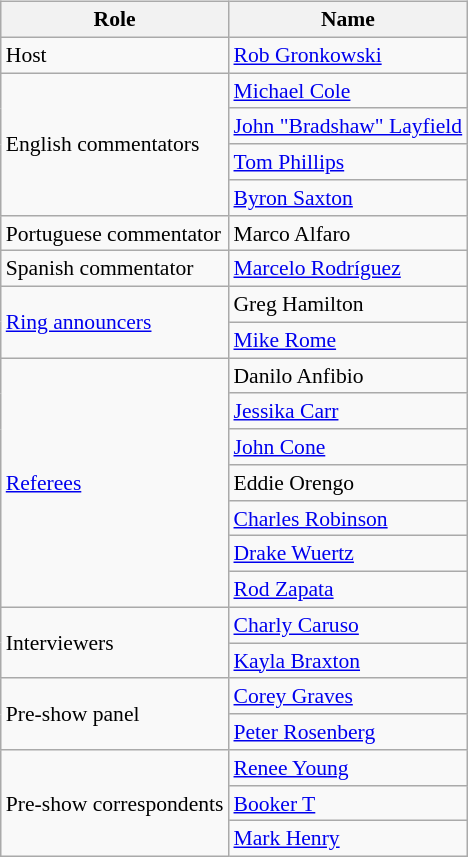<table class=wikitable style="font-size:90%; margin: 0.5em 0 0.5em 1em; float: right; clear: right;">
<tr>
<th>Role</th>
<th>Name</th>
</tr>
<tr>
<td>Host</td>
<td><a href='#'>Rob Gronkowski</a></td>
</tr>
<tr>
<td rowspan="4">English commentators</td>
<td><a href='#'>Michael Cole</a> </td>
</tr>
<tr>
<td><a href='#'>John "Bradshaw" Layfield</a> </td>
</tr>
<tr>
<td><a href='#'>Tom Phillips</a> </td>
</tr>
<tr>
<td><a href='#'>Byron Saxton</a> </td>
</tr>
<tr>
<td>Portuguese commentator</td>
<td>Marco Alfaro</td>
</tr>
<tr>
<td>Spanish commentator</td>
<td><a href='#'>Marcelo Rodríguez</a></td>
</tr>
<tr>
<td rowspan="2"><a href='#'>Ring announcers</a></td>
<td>Greg Hamilton </td>
</tr>
<tr>
<td><a href='#'>Mike Rome</a> </td>
</tr>
<tr>
<td rowspan="7"><a href='#'>Referees</a></td>
<td>Danilo Anfibio</td>
</tr>
<tr>
<td><a href='#'>Jessika Carr</a></td>
</tr>
<tr>
<td><a href='#'>John Cone</a></td>
</tr>
<tr>
<td>Eddie Orengo</td>
</tr>
<tr>
<td><a href='#'>Charles Robinson</a></td>
</tr>
<tr>
<td><a href='#'>Drake Wuertz</a></td>
</tr>
<tr>
<td><a href='#'>Rod Zapata</a></td>
</tr>
<tr>
<td rowspan="2">Interviewers</td>
<td><a href='#'>Charly Caruso</a></td>
</tr>
<tr>
<td><a href='#'>Kayla Braxton</a></td>
</tr>
<tr>
<td rowspan="2">Pre-show panel</td>
<td><a href='#'>Corey Graves</a></td>
</tr>
<tr>
<td><a href='#'>Peter Rosenberg</a></td>
</tr>
<tr>
<td rowspan="3">Pre-show correspondents</td>
<td><a href='#'>Renee Young</a></td>
</tr>
<tr>
<td><a href='#'>Booker T</a></td>
</tr>
<tr>
<td><a href='#'>Mark Henry</a></td>
</tr>
</table>
